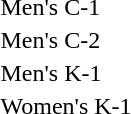<table>
<tr valign="top">
<td>Men's C-1<br></td>
<td></td>
<td></td>
<td></td>
</tr>
<tr valign="top">
<td>Men's C-2<br></td>
<td></td>
<td></td>
<td></td>
</tr>
<tr valign="top">
<td>Men's K-1<br></td>
<td></td>
<td></td>
<td></td>
</tr>
<tr valign="top">
<td>Women's K-1<br></td>
<td></td>
<td></td>
<td></td>
</tr>
</table>
